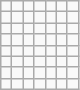<table class="wikitable">
<tr>
<td></td>
<td></td>
<td></td>
<td></td>
<td></td>
<td></td>
<td></td>
</tr>
<tr>
<td></td>
<td></td>
<td></td>
<td></td>
<td></td>
<td></td>
<td></td>
</tr>
<tr>
<td></td>
<td></td>
<td></td>
<td></td>
<td></td>
<td></td>
<td></td>
</tr>
<tr>
<td></td>
<td></td>
<td></td>
<td></td>
<td></td>
<td></td>
<td></td>
</tr>
<tr>
<td></td>
<td></td>
<td></td>
<td></td>
<td></td>
<td></td>
<td></td>
</tr>
<tr>
<td></td>
<td></td>
<td></td>
<td></td>
<td></td>
<td></td>
<td></td>
</tr>
<tr>
<td></td>
<td></td>
<td></td>
<td></td>
<td></td>
<td></td>
<td></td>
</tr>
<tr>
<td></td>
<td></td>
<td></td>
<td></td>
<td></td>
<td></td>
<td></td>
</tr>
</table>
